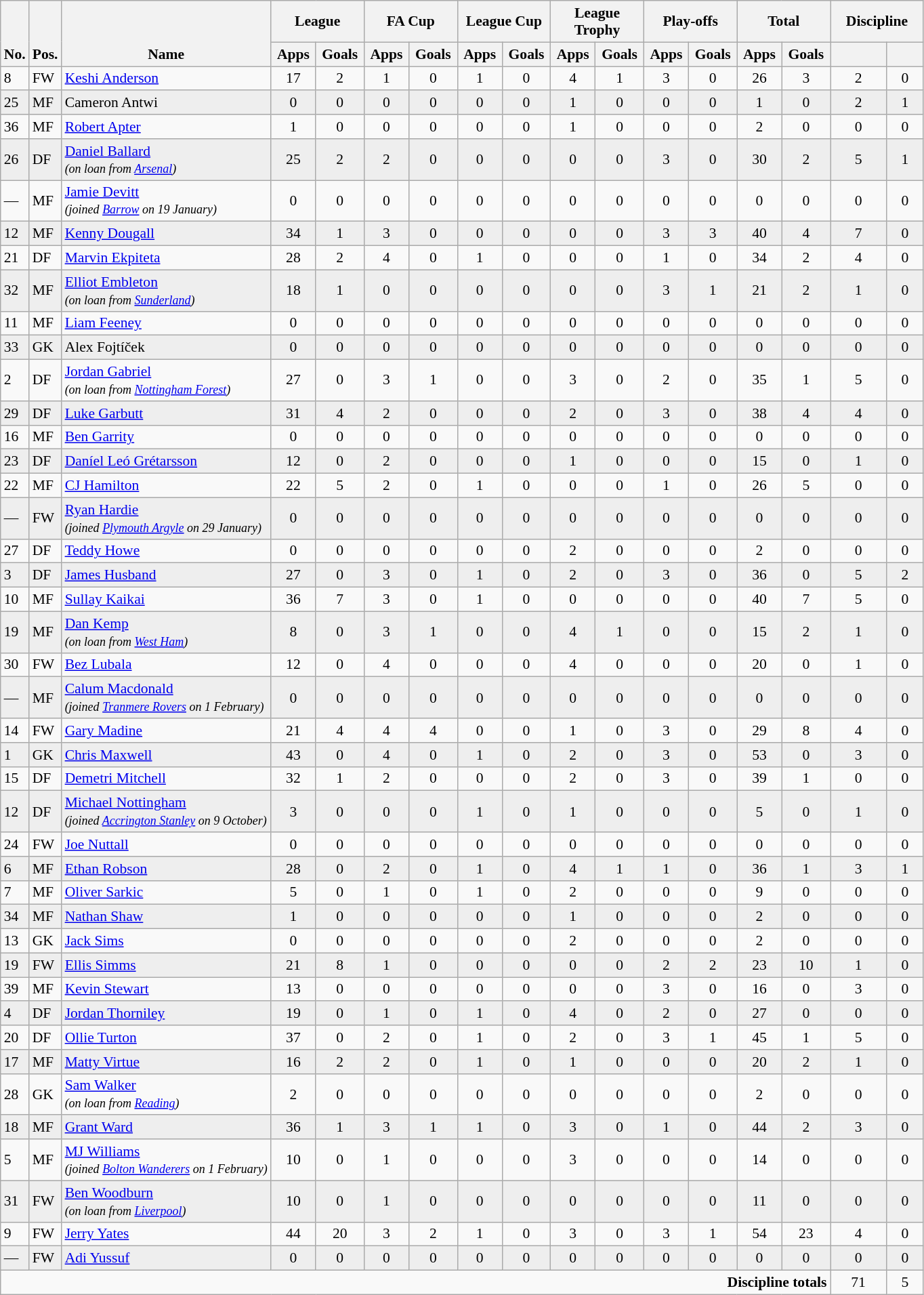<table class="wikitable" style="text-align:center; font-size:90%; ">
<tr>
<th rowspan="2" valign="bottom">No.</th>
<th rowspan="2" valign="bottom">Pos.</th>
<th rowspan="2" valign="bottom">Name</th>
<th colspan="2" width="85">League</th>
<th colspan="2" width="85">FA Cup</th>
<th colspan="2" width="85">League Cup</th>
<th colspan="2" width="85">League Trophy</th>
<th colspan="2" width="85">Play-offs</th>
<th colspan="2" width="85">Total</th>
<th colspan="2" width="85">Discipline</th>
</tr>
<tr>
<th>Apps</th>
<th>Goals</th>
<th>Apps</th>
<th>Goals</th>
<th>Apps</th>
<th>Goals</th>
<th>Apps</th>
<th>Goals</th>
<th>Apps</th>
<th>Goals</th>
<th>Apps</th>
<th>Goals</th>
<th></th>
<th></th>
</tr>
<tr>
<td align="left">8</td>
<td align="left">FW</td>
<td align="left"> <a href='#'>Keshi Anderson</a></td>
<td>17</td>
<td>2</td>
<td>1</td>
<td>0</td>
<td>1</td>
<td>0</td>
<td>4</td>
<td>1</td>
<td>3</td>
<td>0</td>
<td>26</td>
<td>3</td>
<td>2</td>
<td>0</td>
</tr>
<tr bgcolor=#eeeeee>
<td align="left">25</td>
<td align="left">MF</td>
<td align="left"> Cameron Antwi</td>
<td>0</td>
<td>0</td>
<td>0</td>
<td>0</td>
<td>0</td>
<td>0</td>
<td>1</td>
<td>0</td>
<td>0</td>
<td>0</td>
<td>1</td>
<td>0</td>
<td>2</td>
<td>1</td>
</tr>
<tr>
<td align="left">36</td>
<td align="left">MF</td>
<td align="left"> <a href='#'>Robert Apter</a></td>
<td>1</td>
<td>0</td>
<td>0</td>
<td>0</td>
<td>0</td>
<td>0</td>
<td>1</td>
<td>0</td>
<td>0</td>
<td>0</td>
<td>2</td>
<td>0</td>
<td>0</td>
<td>0</td>
</tr>
<tr bgcolor=#eeeeee>
<td align="left">26</td>
<td align="left">DF</td>
<td align="left"> <a href='#'>Daniel Ballard</a><br><small><em>(on loan from <a href='#'>Arsenal</a>)</em></small></td>
<td>25</td>
<td>2</td>
<td>2</td>
<td>0</td>
<td>0</td>
<td>0</td>
<td>0</td>
<td>0</td>
<td>3</td>
<td>0</td>
<td>30</td>
<td>2</td>
<td>5</td>
<td>1</td>
</tr>
<tr>
<td align="left">—</td>
<td align="left">MF</td>
<td align="left"> <a href='#'>Jamie Devitt</a><br><small><em>(joined <a href='#'>Barrow</a> on 19 January)</em></small></td>
<td>0</td>
<td>0</td>
<td>0</td>
<td>0</td>
<td>0</td>
<td>0</td>
<td>0</td>
<td>0</td>
<td>0</td>
<td>0</td>
<td>0</td>
<td>0</td>
<td>0</td>
<td>0</td>
</tr>
<tr bgcolor=#eeeeee>
<td align="left">12</td>
<td align="left">MF</td>
<td align="left"> <a href='#'>Kenny Dougall</a></td>
<td>34</td>
<td>1</td>
<td>3</td>
<td>0</td>
<td>0</td>
<td>0</td>
<td>0</td>
<td>0</td>
<td>3</td>
<td>3</td>
<td>40</td>
<td>4</td>
<td>7</td>
<td>0</td>
</tr>
<tr>
<td align="left">21</td>
<td align="left">DF</td>
<td align="left"> <a href='#'>Marvin Ekpiteta</a></td>
<td>28</td>
<td>2</td>
<td>4</td>
<td>0</td>
<td>1</td>
<td>0</td>
<td>0</td>
<td>0</td>
<td>1</td>
<td>0</td>
<td>34</td>
<td>2</td>
<td>4</td>
<td>0</td>
</tr>
<tr bgcolor=#eeeeee>
<td align="left">32</td>
<td align="left">MF</td>
<td align="left"> <a href='#'>Elliot Embleton</a><br><small><em>(on loan from <a href='#'>Sunderland</a>)</em></small></td>
<td>18</td>
<td>1</td>
<td>0</td>
<td>0</td>
<td>0</td>
<td>0</td>
<td>0</td>
<td>0</td>
<td>3</td>
<td>1</td>
<td>21</td>
<td>2</td>
<td>1</td>
<td>0</td>
</tr>
<tr>
<td align="left">11</td>
<td align="left">MF</td>
<td align="left"> <a href='#'>Liam Feeney</a></td>
<td>0</td>
<td>0</td>
<td>0</td>
<td>0</td>
<td>0</td>
<td>0</td>
<td>0</td>
<td>0</td>
<td>0</td>
<td>0</td>
<td>0</td>
<td>0</td>
<td>0</td>
<td>0</td>
</tr>
<tr bgcolor=#eeeeee>
<td align="left">33</td>
<td align="left">GK</td>
<td align="left"> Alex Fojtíček</td>
<td>0</td>
<td>0</td>
<td>0</td>
<td>0</td>
<td>0</td>
<td>0</td>
<td>0</td>
<td>0</td>
<td>0</td>
<td>0</td>
<td>0</td>
<td>0</td>
<td>0</td>
<td>0</td>
</tr>
<tr>
<td align="left">2</td>
<td align="left">DF</td>
<td align="left"> <a href='#'>Jordan Gabriel</a><br><small><em>(on loan from <a href='#'>Nottingham Forest</a>)</em></small></td>
<td>27</td>
<td>0</td>
<td>3</td>
<td>1</td>
<td>0</td>
<td>0</td>
<td>3</td>
<td>0</td>
<td>2</td>
<td>0</td>
<td>35</td>
<td>1</td>
<td>5</td>
<td>0</td>
</tr>
<tr bgcolor=#eeeeee>
<td align="left">29</td>
<td align="left">DF</td>
<td align="left"> <a href='#'>Luke Garbutt</a></td>
<td>31</td>
<td>4</td>
<td>2</td>
<td>0</td>
<td>0</td>
<td>0</td>
<td>2</td>
<td>0</td>
<td>3</td>
<td>0</td>
<td>38</td>
<td>4</td>
<td>4</td>
<td>0</td>
</tr>
<tr>
<td align="left">16</td>
<td align="left">MF</td>
<td align="left"> <a href='#'>Ben Garrity</a></td>
<td>0</td>
<td>0</td>
<td>0</td>
<td>0</td>
<td>0</td>
<td>0</td>
<td>0</td>
<td>0</td>
<td>0</td>
<td>0</td>
<td>0</td>
<td>0</td>
<td>0</td>
<td>0</td>
</tr>
<tr bgcolor=#eeeeee>
<td align="left">23</td>
<td align="left">DF</td>
<td align="left"> <a href='#'>Daníel Leó Grétarsson</a></td>
<td>12</td>
<td>0</td>
<td>2</td>
<td>0</td>
<td>0</td>
<td>0</td>
<td>1</td>
<td>0</td>
<td>0</td>
<td>0</td>
<td>15</td>
<td>0</td>
<td>1</td>
<td>0</td>
</tr>
<tr>
<td align="left">22</td>
<td align="left">MF</td>
<td align="left"> <a href='#'>CJ Hamilton</a></td>
<td>22</td>
<td>5</td>
<td>2</td>
<td>0</td>
<td>1</td>
<td>0</td>
<td>0</td>
<td>0</td>
<td>1</td>
<td>0</td>
<td>26</td>
<td>5</td>
<td>0</td>
<td>0</td>
</tr>
<tr bgcolor=#eeeeee>
<td align="left">—</td>
<td align="left">FW</td>
<td align="left"> <a href='#'>Ryan Hardie</a><br><small><em>(joined <a href='#'>Plymouth Argyle</a> on 29 January)</em></small></td>
<td>0</td>
<td>0</td>
<td>0</td>
<td>0</td>
<td>0</td>
<td>0</td>
<td>0</td>
<td>0</td>
<td>0</td>
<td>0</td>
<td>0</td>
<td>0</td>
<td>0</td>
<td>0</td>
</tr>
<tr>
<td align="left">27</td>
<td align="left">DF</td>
<td align="left"> <a href='#'>Teddy Howe</a></td>
<td>0</td>
<td>0</td>
<td>0</td>
<td>0</td>
<td>0</td>
<td>0</td>
<td>2</td>
<td>0</td>
<td>0</td>
<td>0</td>
<td>2</td>
<td>0</td>
<td>0</td>
<td>0</td>
</tr>
<tr bgcolor=#eeeeee>
<td align="left">3</td>
<td align="left">DF</td>
<td align="left"> <a href='#'>James Husband</a></td>
<td>27</td>
<td>0</td>
<td>3</td>
<td>0</td>
<td>1</td>
<td>0</td>
<td>2</td>
<td>0</td>
<td>3</td>
<td>0</td>
<td>36</td>
<td>0</td>
<td>5</td>
<td>2</td>
</tr>
<tr>
<td align="left">10</td>
<td align="left">MF</td>
<td align="left"> <a href='#'>Sullay Kaikai</a></td>
<td>36</td>
<td>7</td>
<td>3</td>
<td>0</td>
<td>1</td>
<td>0</td>
<td>0</td>
<td>0</td>
<td>0</td>
<td>0</td>
<td>40</td>
<td>7</td>
<td>5</td>
<td>0</td>
</tr>
<tr bgcolor=#eeeeee>
<td align="left">19</td>
<td align="left">MF</td>
<td align="left"> <a href='#'>Dan Kemp</a><br><small><em>(on loan from <a href='#'>West Ham</a>)</em></small></td>
<td>8</td>
<td>0</td>
<td>3</td>
<td>1</td>
<td>0</td>
<td>0</td>
<td>4</td>
<td>1</td>
<td>0</td>
<td>0</td>
<td>15</td>
<td>2</td>
<td>1</td>
<td>0</td>
</tr>
<tr>
<td align="left">30</td>
<td align="left">FW</td>
<td align="left"> <a href='#'>Bez Lubala</a></td>
<td>12</td>
<td>0</td>
<td>4</td>
<td>0</td>
<td>0</td>
<td>0</td>
<td>4</td>
<td>0</td>
<td>0</td>
<td>0</td>
<td>20</td>
<td>0</td>
<td>1</td>
<td>0</td>
</tr>
<tr bgcolor=#eeeeee>
<td align="left">—</td>
<td align="left">MF</td>
<td align="left"> <a href='#'>Calum Macdonald</a><br><small><em>(joined <a href='#'>Tranmere Rovers</a> on 1 February)</em></small></td>
<td>0</td>
<td>0</td>
<td>0</td>
<td>0</td>
<td>0</td>
<td>0</td>
<td>0</td>
<td>0</td>
<td>0</td>
<td>0</td>
<td>0</td>
<td>0</td>
<td>0</td>
<td>0</td>
</tr>
<tr>
<td align="left">14</td>
<td align="left">FW</td>
<td align="left"> <a href='#'>Gary Madine</a></td>
<td>21</td>
<td>4</td>
<td>4</td>
<td>4</td>
<td>0</td>
<td>0</td>
<td>1</td>
<td>0</td>
<td>3</td>
<td>0</td>
<td>29</td>
<td>8</td>
<td>4</td>
<td>0</td>
</tr>
<tr bgcolor=#eeeeee>
<td align="left">1</td>
<td align="left">GK</td>
<td align="left"> <a href='#'>Chris Maxwell</a></td>
<td>43</td>
<td>0</td>
<td>4</td>
<td>0</td>
<td>1</td>
<td>0</td>
<td>2</td>
<td>0</td>
<td>3</td>
<td>0</td>
<td>53</td>
<td>0</td>
<td>3</td>
<td>0</td>
</tr>
<tr>
<td align="left">15</td>
<td align="left">DF</td>
<td align="left"> <a href='#'>Demetri Mitchell</a></td>
<td>32</td>
<td>1</td>
<td>2</td>
<td>0</td>
<td>0</td>
<td>0</td>
<td>2</td>
<td>0</td>
<td>3</td>
<td>0</td>
<td>39</td>
<td>1</td>
<td>0</td>
<td>0</td>
</tr>
<tr bgcolor=#eeeeee>
<td align="left">12</td>
<td align="left">DF</td>
<td align="left"> <a href='#'>Michael Nottingham</a><br><small><em>(joined <a href='#'>Accrington Stanley</a> on 9 October)</em></small></td>
<td>3</td>
<td>0</td>
<td>0</td>
<td>0</td>
<td>1</td>
<td>0</td>
<td>1</td>
<td>0</td>
<td>0</td>
<td>0</td>
<td>5</td>
<td>0</td>
<td>1</td>
<td>0</td>
</tr>
<tr>
<td align="left">24</td>
<td align="left">FW</td>
<td align="left"> <a href='#'>Joe Nuttall</a></td>
<td>0</td>
<td>0</td>
<td>0</td>
<td>0</td>
<td>0</td>
<td>0</td>
<td>0</td>
<td>0</td>
<td>0</td>
<td>0</td>
<td>0</td>
<td>0</td>
<td>0</td>
<td>0</td>
</tr>
<tr bgcolor=#eeeeee>
<td align="left">6</td>
<td align="left">MF</td>
<td align="left"> <a href='#'>Ethan Robson</a></td>
<td>28</td>
<td>0</td>
<td>2</td>
<td>0</td>
<td>1</td>
<td>0</td>
<td>4</td>
<td>1</td>
<td>1</td>
<td>0</td>
<td>36</td>
<td>1</td>
<td>3</td>
<td>1</td>
</tr>
<tr>
<td align="left">7</td>
<td align="left">MF</td>
<td align="left"> <a href='#'>Oliver Sarkic</a></td>
<td>5</td>
<td>0</td>
<td>1</td>
<td>0</td>
<td>1</td>
<td>0</td>
<td>2</td>
<td>0</td>
<td>0</td>
<td>0</td>
<td>9</td>
<td>0</td>
<td>0</td>
<td>0</td>
</tr>
<tr bgcolor=#eeeeee>
<td align="left">34</td>
<td align="left">MF</td>
<td align="left"> <a href='#'>Nathan Shaw</a></td>
<td>1</td>
<td>0</td>
<td>0</td>
<td>0</td>
<td>0</td>
<td>0</td>
<td>1</td>
<td>0</td>
<td>0</td>
<td>0</td>
<td>2</td>
<td>0</td>
<td>0</td>
<td>0</td>
</tr>
<tr>
<td align="left">13</td>
<td align="left">GK</td>
<td align="left"> <a href='#'>Jack Sims</a></td>
<td>0</td>
<td>0</td>
<td>0</td>
<td>0</td>
<td>0</td>
<td>0</td>
<td>2</td>
<td>0</td>
<td>0</td>
<td>0</td>
<td>2</td>
<td>0</td>
<td>0</td>
<td>0</td>
</tr>
<tr bgcolor=#eeeeee>
<td align="left">19</td>
<td align="left">FW</td>
<td align="left"> <a href='#'>Ellis Simms</a></td>
<td>21</td>
<td>8</td>
<td>1</td>
<td>0</td>
<td>0</td>
<td>0</td>
<td>0</td>
<td>0</td>
<td>2</td>
<td>2</td>
<td>23</td>
<td>10</td>
<td>1</td>
<td>0</td>
</tr>
<tr>
<td align="left">39</td>
<td align="left">MF</td>
<td align="left"> <a href='#'>Kevin Stewart</a></td>
<td>13</td>
<td>0</td>
<td>0</td>
<td>0</td>
<td>0</td>
<td>0</td>
<td>0</td>
<td>0</td>
<td>3</td>
<td>0</td>
<td>16</td>
<td>0</td>
<td>3</td>
<td>0</td>
</tr>
<tr bgcolor=#eeeeee>
<td align="left">4</td>
<td align="left">DF</td>
<td align="left"> <a href='#'>Jordan Thorniley</a></td>
<td>19</td>
<td>0</td>
<td>1</td>
<td>0</td>
<td>1</td>
<td>0</td>
<td>4</td>
<td>0</td>
<td>2</td>
<td>0</td>
<td>27</td>
<td>0</td>
<td>0</td>
<td>0</td>
</tr>
<tr>
<td align="left">20</td>
<td align="left">DF</td>
<td align="left"> <a href='#'>Ollie Turton</a></td>
<td>37</td>
<td>0</td>
<td>2</td>
<td>0</td>
<td>1</td>
<td>0</td>
<td>2</td>
<td>0</td>
<td>3</td>
<td>1</td>
<td>45</td>
<td>1</td>
<td>5</td>
<td>0</td>
</tr>
<tr bgcolor=#eeeeee>
<td align="left">17</td>
<td align="left">MF</td>
<td align="left"> <a href='#'>Matty Virtue</a></td>
<td>16</td>
<td>2</td>
<td>2</td>
<td>0</td>
<td>1</td>
<td>0</td>
<td>1</td>
<td>0</td>
<td>0</td>
<td>0</td>
<td>20</td>
<td>2</td>
<td>1</td>
<td>0</td>
</tr>
<tr>
<td align="left">28</td>
<td align="left">GK</td>
<td align="left"> <a href='#'>Sam Walker</a><br><small><em>(on loan from <a href='#'>Reading</a>)</em></small></td>
<td>2</td>
<td>0</td>
<td>0</td>
<td>0</td>
<td>0</td>
<td>0</td>
<td>0</td>
<td>0</td>
<td>0</td>
<td>0</td>
<td>2</td>
<td>0</td>
<td>0</td>
<td>0</td>
</tr>
<tr bgcolor=#eeeeee>
<td align="left">18</td>
<td align="left">MF</td>
<td align="left"> <a href='#'>Grant Ward</a></td>
<td>36</td>
<td>1</td>
<td>3</td>
<td>1</td>
<td>1</td>
<td>0</td>
<td>3</td>
<td>0</td>
<td>1</td>
<td>0</td>
<td>44</td>
<td>2</td>
<td>3</td>
<td>0</td>
</tr>
<tr>
<td align="left">5</td>
<td align="left">MF</td>
<td align="left"> <a href='#'>MJ Williams</a><br><small><em>(joined <a href='#'>Bolton Wanderers</a> on 1 February)</em></small></td>
<td>10</td>
<td>0</td>
<td>1</td>
<td>0</td>
<td>0</td>
<td>0</td>
<td>3</td>
<td>0</td>
<td>0</td>
<td>0</td>
<td>14</td>
<td>0</td>
<td>0</td>
<td>0</td>
</tr>
<tr bgcolor=#eeeeee>
<td align="left">31</td>
<td align="left">FW</td>
<td align="left"> <a href='#'>Ben Woodburn</a><br><small><em>(on loan from <a href='#'>Liverpool</a>)</em></small></td>
<td>10</td>
<td>0</td>
<td>1</td>
<td>0</td>
<td>0</td>
<td>0</td>
<td>0</td>
<td>0</td>
<td>0</td>
<td>0</td>
<td>11</td>
<td>0</td>
<td>0</td>
<td>0</td>
</tr>
<tr>
<td align="left">9</td>
<td align="left">FW</td>
<td align="left"> <a href='#'>Jerry Yates</a></td>
<td>44</td>
<td>20</td>
<td>3</td>
<td>2</td>
<td>1</td>
<td>0</td>
<td>3</td>
<td>0</td>
<td>3</td>
<td>1</td>
<td>54</td>
<td>23</td>
<td>4</td>
<td>0</td>
</tr>
<tr bgcolor=#eeeeee>
<td align="left">—</td>
<td align="left">FW</td>
<td align="left"> <a href='#'>Adi Yussuf</a></td>
<td>0</td>
<td>0</td>
<td>0</td>
<td>0</td>
<td>0</td>
<td>0</td>
<td>0</td>
<td>0</td>
<td>0</td>
<td>0</td>
<td>0</td>
<td>0</td>
<td>0</td>
<td>0</td>
</tr>
<tr>
<td colspan="15" align="right"><strong>Discipline totals</strong></td>
<td> 71</td>
<td> 5</td>
</tr>
</table>
